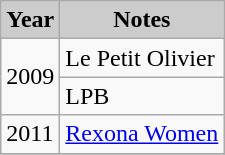<table class="wikitable">
<tr>
<th style="background: #CCCCCC;">Year</th>
<th style="background: #CCCCCC;">Notes</th>
</tr>
<tr>
<td rowspan=2>2009</td>
<td>Le Petit Olivier</td>
</tr>
<tr>
<td>LPB</td>
</tr>
<tr>
<td rowspan=1>2011</td>
<td><a href='#'>Rexona Women</a></td>
</tr>
<tr>
</tr>
</table>
